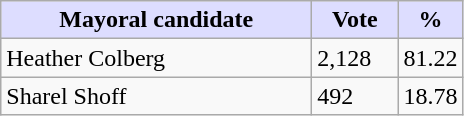<table class="wikitable">
<tr>
<th style="background:#ddf; width:200px;">Mayoral candidate</th>
<th style="background:#ddf; width:50px;">Vote</th>
<th style="background:#ddf; width:30px;">%</th>
</tr>
<tr>
<td>Heather Colberg</td>
<td>2,128</td>
<td>81.22</td>
</tr>
<tr>
<td>Sharel Shoff</td>
<td>492</td>
<td>18.78</td>
</tr>
</table>
